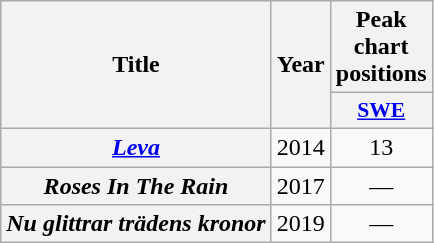<table class="wikitable sortable plainrowheaders" style="text-align:center;">
<tr>
<th rowspan="2" scope="col">Title</th>
<th rowspan="2" scope="col">Year</th>
<th colspan="1" scope="col">Peak chart positions</th>
</tr>
<tr>
<th scope="col" style="width:3em;font-size:90%;"><a href='#'>SWE</a></th>
</tr>
<tr>
<th scope="row"><em><a href='#'>Leva</a></em></th>
<td>2014</td>
<td>13</td>
</tr>
<tr>
<th scope="row"><em>Roses In The Rain</em></th>
<td>2017</td>
<td>—</td>
</tr>
<tr>
<th scope="row"><em>Nu glittrar trädens kronor</em></th>
<td>2019</td>
<td>—</td>
</tr>
</table>
